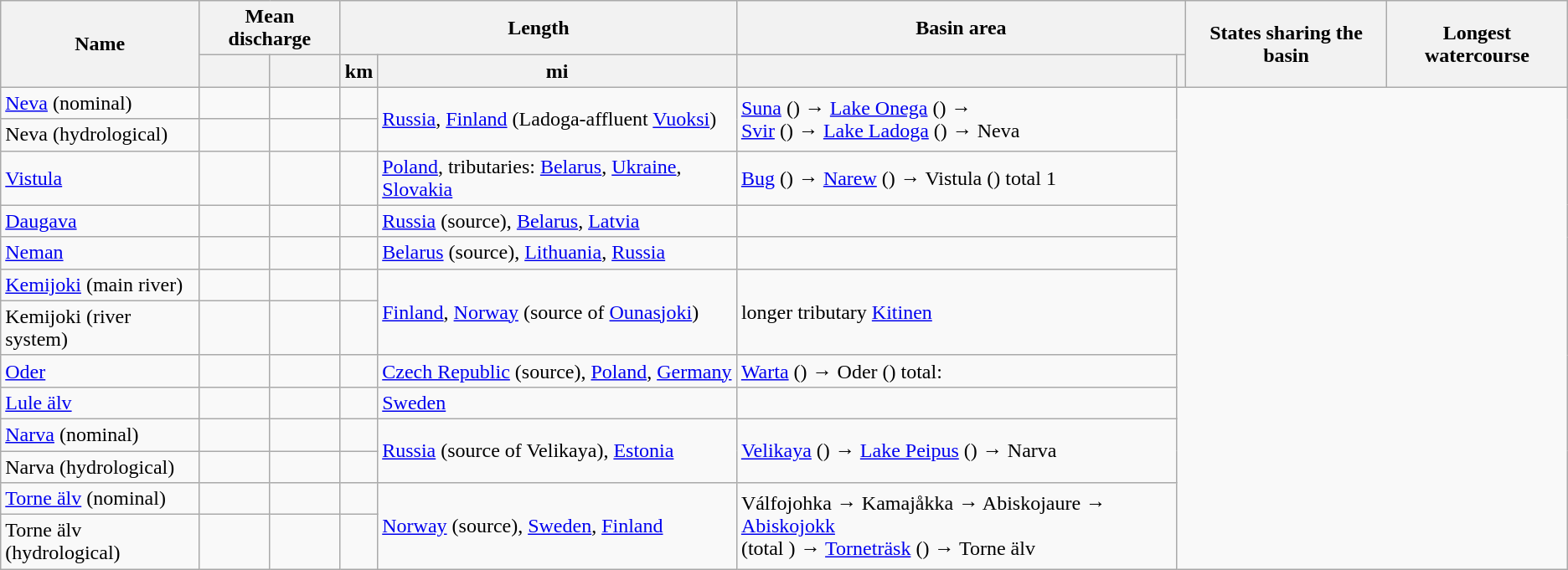<table class="wikitable sortable" style="padding:6px; spacing:6px;">
<tr>
<th rowspan=2>Name</th>
<th colspan=2>Mean discharge</th>
<th colspan=2>Length</th>
<th colspan=2>Basin area</th>
<th rowspan=2>States sharing the basin</th>
<th rowspan=2>Longest watercourse</th>
</tr>
<tr>
<th></th>
<th></th>
<th>km</th>
<th>mi</th>
<th></th>
<th></th>
</tr>
<tr>
<td><a href='#'>Neva</a> (nominal)</td>
<td></td>
<td></td>
<td></td>
<td rowspan=2><a href='#'>Russia</a>, <a href='#'>Finland</a> (Ladoga-affluent <a href='#'>Vuoksi</a>)</td>
<td rowspan=2><a href='#'>Suna</a> () → <a href='#'>Lake Onega</a> () →<br><a href='#'>Svir</a> () → <a href='#'>Lake Ladoga</a> () → Neva</td>
</tr>
<tr>
<td>Neva (hydrological)</td>
<td></td>
<td></td>
<td></td>
</tr>
<tr>
<td><a href='#'>Vistula</a></td>
<td></td>
<td></td>
<td></td>
<td><a href='#'>Poland</a>, tributaries: <a href='#'>Belarus</a>, <a href='#'>Ukraine</a>, <a href='#'>Slovakia</a></td>
<td><a href='#'>Bug</a> () → <a href='#'>Narew</a> () → Vistula () total 1</td>
</tr>
<tr>
<td><a href='#'>Daugava</a></td>
<td></td>
<td></td>
<td></td>
<td><a href='#'>Russia</a> (source), <a href='#'>Belarus</a>, <a href='#'>Latvia</a></td>
<td></td>
</tr>
<tr>
<td><a href='#'>Neman</a></td>
<td></td>
<td></td>
<td></td>
<td><a href='#'>Belarus</a> (source), <a href='#'>Lithuania</a>, <a href='#'>Russia</a></td>
<td></td>
</tr>
<tr>
<td><a href='#'>Kemijoki</a> (main river)</td>
<td></td>
<td></td>
<td></td>
<td rowspan=2><a href='#'>Finland</a>, <a href='#'>Norway</a> (source of <a href='#'>Ounasjoki</a>)</td>
<td rowspan=2>longer tributary <a href='#'>Kitinen</a></td>
</tr>
<tr>
<td>Kemijoki (river system)</td>
<td></td>
<td></td>
<td></td>
</tr>
<tr>
<td><a href='#'>Oder</a></td>
<td></td>
<td></td>
<td></td>
<td><a href='#'>Czech Republic</a> (source), <a href='#'>Poland</a>, <a href='#'>Germany</a></td>
<td><a href='#'>Warta</a> () → Oder () total: </td>
</tr>
<tr>
<td><a href='#'>Lule älv</a></td>
<td></td>
<td></td>
<td></td>
<td><a href='#'>Sweden</a></td>
<td></td>
</tr>
<tr>
<td><a href='#'>Narva</a> (nominal)</td>
<td></td>
<td></td>
<td></td>
<td rowspan=2><a href='#'>Russia</a> (source of Velikaya), <a href='#'>Estonia</a></td>
<td rowspan=2><a href='#'>Velikaya</a> () → <a href='#'>Lake Peipus</a> () → Narva</td>
</tr>
<tr>
<td>Narva (hydrological)</td>
<td></td>
<td></td>
<td></td>
</tr>
<tr>
<td><a href='#'>Torne älv</a> (nominal)</td>
<td></td>
<td></td>
<td></td>
<td rowspan=2><a href='#'>Norway</a> (source), <a href='#'>Sweden</a>, <a href='#'>Finland</a></td>
<td rowspan=2>Válfojohka → Kamajåkka → Abiskojaure → <a href='#'>Abiskojokk</a><br>(total ) → <a href='#'>Torneträsk</a> () → Torne älv</td>
</tr>
<tr>
<td>Torne älv (hydrological)</td>
<td></td>
<td></td>
<td></td>
</tr>
</table>
